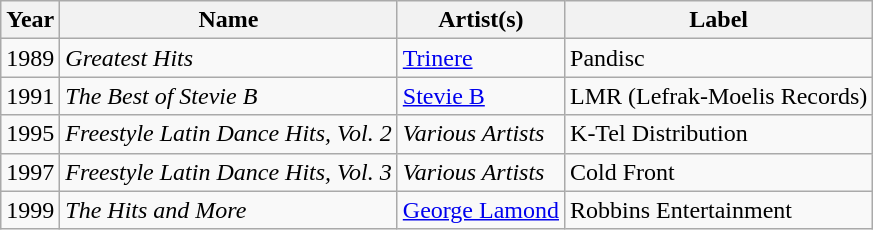<table class="wikitable">
<tr>
<th>Year</th>
<th>Name</th>
<th>Artist(s)</th>
<th>Label</th>
</tr>
<tr>
<td>1989</td>
<td><em>Greatest Hits</em></td>
<td><a href='#'>Trinere</a></td>
<td>Pandisc</td>
</tr>
<tr>
<td>1991</td>
<td><em>The Best of Stevie B</em></td>
<td><a href='#'>Stevie B</a></td>
<td>LMR (Lefrak-Moelis Records)</td>
</tr>
<tr>
<td>1995</td>
<td><em>Freestyle Latin Dance Hits, Vol. 2</em></td>
<td><em>Various Artists</em></td>
<td>K-Tel Distribution</td>
</tr>
<tr>
<td>1997</td>
<td><em>Freestyle Latin Dance Hits, Vol. 3</em></td>
<td><em>Various Artists</em></td>
<td>Cold Front</td>
</tr>
<tr>
<td>1999</td>
<td><em>The Hits and More</em></td>
<td><a href='#'>George Lamond</a></td>
<td>Robbins Entertainment</td>
</tr>
</table>
